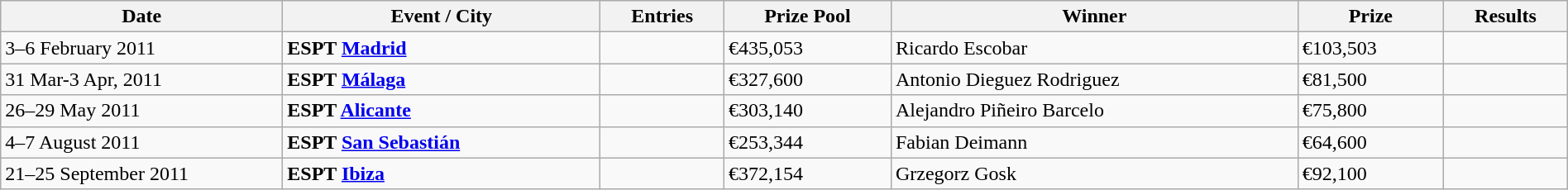<table class="wikitable" width="100%">
<tr>
<th width="18%">Date</th>
<th !width="16%">Event / City</th>
<th !width="10%">Entries</th>
<th !width="12%">Prize Pool</th>
<th !width="23%">Winner</th>
<th !width="12%">Prize</th>
<th !width="9%">Results</th>
</tr>
<tr>
<td>3–6 February 2011</td>
<td> <strong>ESPT <a href='#'>Madrid</a></strong></td>
<td></td>
<td>€435,053</td>
<td> Ricardo Escobar</td>
<td>€103,503</td>
<td></td>
</tr>
<tr>
<td>31 Mar-3 Apr, 2011</td>
<td> <strong>ESPT <a href='#'>Málaga</a></strong></td>
<td></td>
<td>€327,600</td>
<td> Antonio Dieguez Rodriguez</td>
<td>€81,500</td>
<td></td>
</tr>
<tr>
<td>26–29 May 2011</td>
<td> <strong>ESPT <a href='#'>Alicante</a></strong></td>
<td></td>
<td>€303,140</td>
<td> Alejandro Piñeiro Barcelo</td>
<td>€75,800</td>
<td></td>
</tr>
<tr>
<td>4–7 August 2011</td>
<td> <strong>ESPT <a href='#'>San Sebastián</a></strong></td>
<td></td>
<td>€253,344</td>
<td> Fabian Deimann</td>
<td>€64,600</td>
<td></td>
</tr>
<tr>
<td>21–25 September 2011</td>
<td> <strong>ESPT <a href='#'>Ibiza</a></strong></td>
<td></td>
<td>€372,154</td>
<td> Grzegorz Gosk</td>
<td>€92,100</td>
<td></td>
</tr>
</table>
